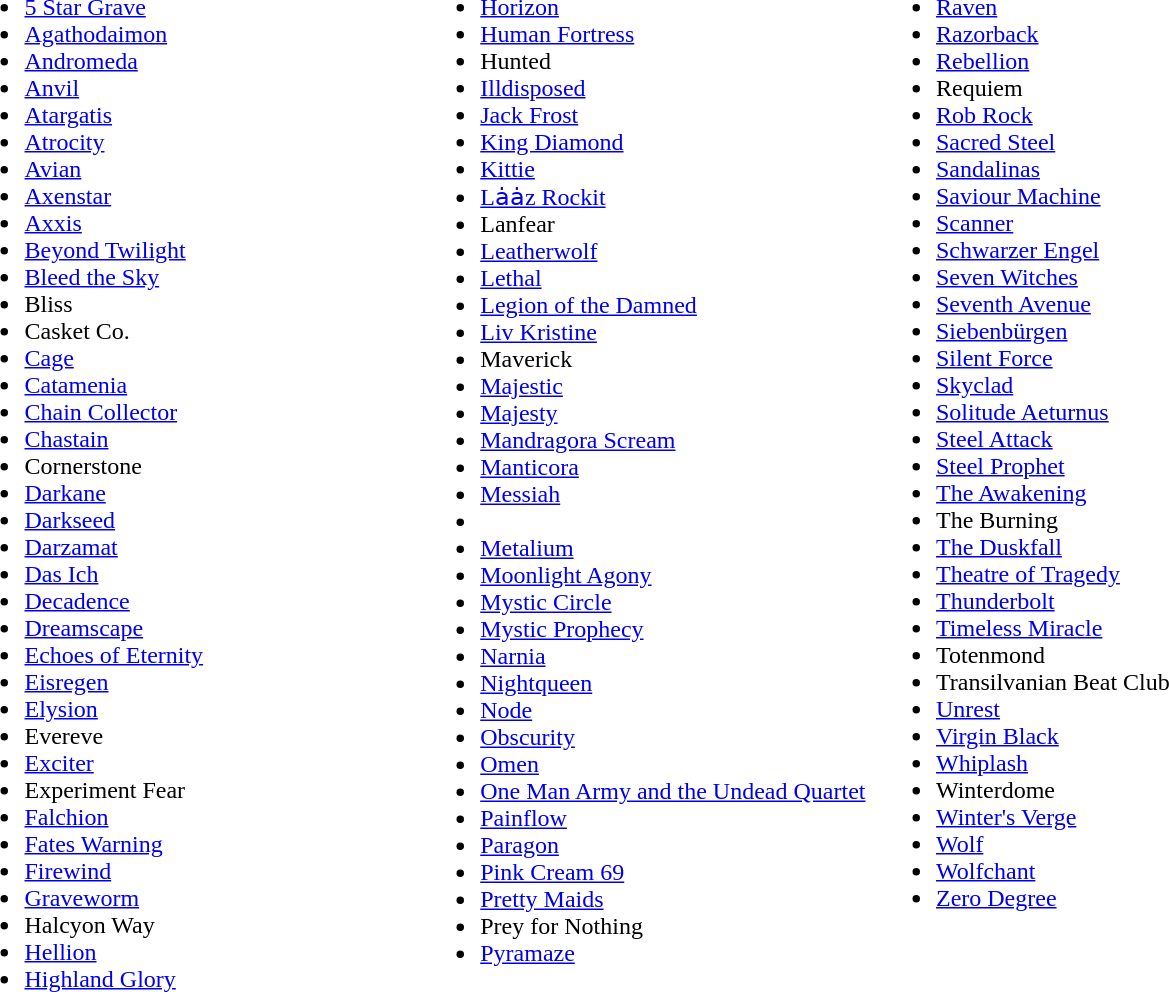<table>
<tr>
<td valign="top" width="33%"><br><ul><li><a href='#'>5 Star Grave</a></li><li><a href='#'>Agathodaimon</a></li><li><a href='#'>Andromeda</a></li><li><a href='#'>Anvil</a></li><li><a href='#'>Atargatis</a></li><li><a href='#'>Atrocity</a></li><li><a href='#'>Avian</a></li><li><a href='#'>Axenstar</a></li><li><a href='#'>Axxis</a></li><li><a href='#'>Beyond Twilight</a></li><li><a href='#'>Bleed the Sky</a></li><li>Bliss </li><li>Casket Co.</li><li><a href='#'>Cage</a></li><li><a href='#'>Catamenia</a></li><li><a href='#'>Chain Collector</a></li><li><a href='#'>Chastain</a></li><li>Cornerstone</li><li><a href='#'>Darkane</a></li><li><a href='#'>Darkseed</a></li><li><a href='#'>Darzamat</a></li><li><a href='#'>Das Ich</a></li><li><a href='#'>Decadence</a></li><li><a href='#'>Dreamscape</a></li><li><a href='#'>Echoes of Eternity</a></li><li><a href='#'>Eisregen</a></li><li><a href='#'>Elysion</a></li><li>Evereve</li><li><a href='#'>Exciter</a></li><li>Experiment Fear</li><li><a href='#'>Falchion</a></li><li><a href='#'>Fates Warning</a></li><li><a href='#'>Firewind</a></li><li><a href='#'>Graveworm</a></li><li>Halcyon Way</li><li><a href='#'>Hellion</a></li><li><a href='#'>Highland Glory</a></li></ul></td>
<td valign="top" width="33%"><br><ul><li><a href='#'>Horizon</a></li><li><a href='#'>Human Fortress</a></li><li>Hunted</li><li><a href='#'>Illdisposed</a></li><li><a href='#'>Jack Frost</a></li><li><a href='#'>King Diamond</a></li><li><a href='#'>Kittie</a></li><li><a href='#'>Lȧȧz Rockit</a></li><li>Lanfear</li><li><a href='#'>Leatherwolf</a></li><li><a href='#'>Lethal</a></li><li><a href='#'>Legion of the Damned</a></li><li><a href='#'>Liv Kristine</a></li><li>Maverick</li><li><a href='#'>Majestic</a></li><li><a href='#'>Majesty</a></li><li><a href='#'>Mandragora Scream</a></li><li><a href='#'>Manticora</a></li><li><a href='#'>Messiah</a></li><li></li><li><a href='#'>Metalium</a></li><li><a href='#'>Moonlight Agony</a></li><li><a href='#'>Mystic Circle</a></li><li><a href='#'>Mystic Prophecy</a></li><li><a href='#'>Narnia</a></li><li><a href='#'>Nightqueen</a></li><li><a href='#'>Node</a></li><li><a href='#'>Obscurity</a></li><li><a href='#'>Omen</a></li><li><a href='#'>One Man Army and the Undead Quartet</a></li><li><a href='#'>Painflow</a></li><li><a href='#'>Paragon</a></li><li><a href='#'>Pink Cream 69</a></li><li><a href='#'>Pretty Maids</a></li><li>Prey for Nothing</li><li><a href='#'>Pyramaze</a></li></ul></td>
<td valign="top" width="33%"><br><ul><li><a href='#'>Raven</a></li><li><a href='#'>Razorback</a></li><li><a href='#'>Rebellion</a></li><li>Requiem</li><li><a href='#'>Rob Rock</a></li><li><a href='#'>Sacred Steel</a></li><li><a href='#'>Sandalinas</a></li><li><a href='#'>Saviour Machine</a></li><li><a href='#'>Scanner</a></li><li><a href='#'>Schwarzer Engel</a></li><li><a href='#'>Seven Witches</a></li><li><a href='#'>Seventh Avenue</a></li><li><a href='#'>Siebenbürgen</a></li><li><a href='#'>Silent Force</a></li><li><a href='#'>Skyclad</a></li><li><a href='#'>Solitude Aeturnus</a></li><li><a href='#'>Steel Attack</a></li><li><a href='#'>Steel Prophet</a></li><li><a href='#'>The Awakening</a></li><li>The Burning</li><li><a href='#'>The Duskfall</a></li><li><a href='#'>Theatre of Tragedy</a></li><li><a href='#'>Thunderbolt</a></li><li><a href='#'>Timeless Miracle</a></li><li>Totenmond</li><li>Transilvanian Beat Club</li><li><a href='#'>Unrest</a></li><li><a href='#'>Virgin Black</a></li><li><a href='#'>Whiplash</a></li><li>Winterdome</li><li><a href='#'>Winter's Verge</a></li><li><a href='#'>Wolf</a></li><li><a href='#'>Wolfchant</a></li><li><a href='#'>Zero Degree</a></li></ul></td>
</tr>
</table>
